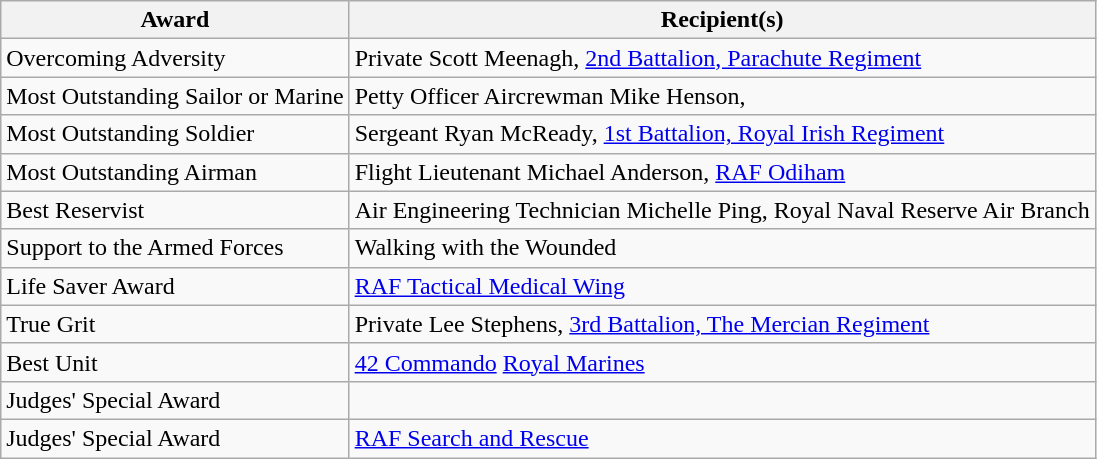<table class="wikitable" border="1">
<tr>
<th>Award</th>
<th>Recipient(s)</th>
</tr>
<tr>
<td>Overcoming Adversity</td>
<td>Private Scott Meenagh, <a href='#'>2nd Battalion, Parachute Regiment</a></td>
</tr>
<tr>
<td>Most Outstanding Sailor or Marine</td>
<td>Petty Officer Aircrewman Mike Henson, </td>
</tr>
<tr>
<td>Most Outstanding Soldier</td>
<td>Sergeant Ryan McReady, <a href='#'>1st Battalion, Royal Irish Regiment</a></td>
</tr>
<tr>
<td>Most Outstanding Airman</td>
<td>Flight Lieutenant Michael Anderson, <a href='#'>RAF Odiham</a></td>
</tr>
<tr>
<td>Best Reservist</td>
<td>Air Engineering Technician Michelle Ping, Royal Naval Reserve Air Branch</td>
</tr>
<tr>
<td>Support to the Armed Forces</td>
<td>Walking with the Wounded</td>
</tr>
<tr>
<td>Life Saver Award</td>
<td><a href='#'>RAF Tactical Medical Wing</a></td>
</tr>
<tr>
<td>True Grit</td>
<td>Private Lee Stephens, <a href='#'>3rd Battalion, The Mercian Regiment</a></td>
</tr>
<tr>
<td>Best Unit</td>
<td><a href='#'>42 Commando</a> <a href='#'>Royal Marines</a></td>
</tr>
<tr>
<td>Judges' Special Award</td>
<td></td>
</tr>
<tr>
<td>Judges' Special Award</td>
<td><a href='#'>RAF Search and Rescue</a></td>
</tr>
</table>
